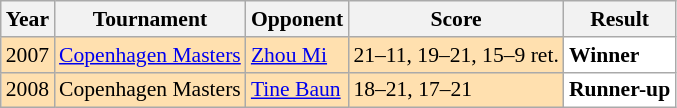<table class="sortable wikitable" style="font-size: 90%;">
<tr>
<th>Year</th>
<th>Tournament</th>
<th>Opponent</th>
<th>Score</th>
<th>Result</th>
</tr>
<tr style="background:#FFE0AF">
<td align="center">2007</td>
<td align="left"><a href='#'>Copenhagen Masters</a></td>
<td align="left"> <a href='#'>Zhou Mi</a></td>
<td align="left">21–11, 19–21, 15–9 ret.</td>
<td style="text-align:left; background:white"> <strong>Winner</strong></td>
</tr>
<tr style="background:#FFE0AF">
<td align="center">2008</td>
<td align="left">Copenhagen Masters</td>
<td align="left"> <a href='#'>Tine Baun</a></td>
<td align="left">18–21, 17–21</td>
<td style="text-align:left; background:white"> <strong>Runner-up</strong></td>
</tr>
</table>
